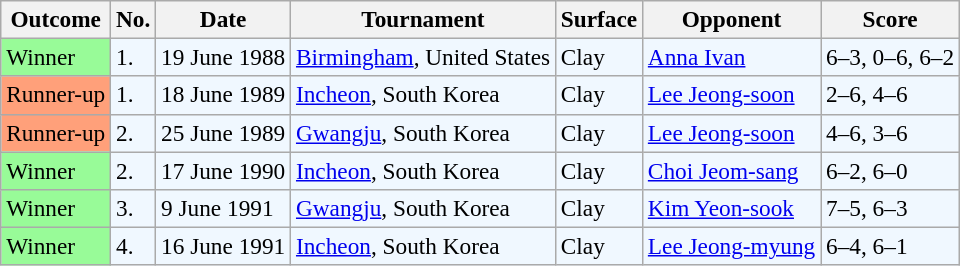<table class="sortable wikitable" style=font-size:97%>
<tr>
<th>Outcome</th>
<th>No.</th>
<th>Date</th>
<th>Tournament</th>
<th>Surface</th>
<th>Opponent</th>
<th>Score</th>
</tr>
<tr style="background:#f0f8ff;">
<td style="background:#98fb98;">Winner</td>
<td>1.</td>
<td>19 June 1988</td>
<td><a href='#'>Birmingham</a>, United States</td>
<td>Clay</td>
<td> <a href='#'>Anna Ivan</a></td>
<td>6–3, 0–6, 6–2</td>
</tr>
<tr style="background:#f0f8ff;">
<td style="background:#ffa07a;">Runner-up</td>
<td>1.</td>
<td>18 June 1989</td>
<td><a href='#'>Incheon</a>, South Korea</td>
<td>Clay</td>
<td> <a href='#'>Lee Jeong-soon</a></td>
<td>2–6, 4–6</td>
</tr>
<tr style="background:#f0f8ff;">
<td style="background:#ffa07a;">Runner-up</td>
<td>2.</td>
<td>25 June 1989</td>
<td><a href='#'>Gwangju</a>, South Korea</td>
<td>Clay</td>
<td> <a href='#'>Lee Jeong-soon</a></td>
<td>4–6, 3–6</td>
</tr>
<tr style="background:#f0f8ff;">
<td style="background:#98fb98;">Winner</td>
<td>2.</td>
<td>17 June 1990</td>
<td><a href='#'>Incheon</a>, South Korea</td>
<td>Clay</td>
<td> <a href='#'>Choi Jeom-sang</a></td>
<td>6–2, 6–0</td>
</tr>
<tr style="background:#f0f8ff;">
<td style="background:#98fb98;">Winner</td>
<td>3.</td>
<td>9 June 1991</td>
<td><a href='#'>Gwangju</a>, South Korea</td>
<td>Clay</td>
<td> <a href='#'>Kim Yeon-sook</a></td>
<td>7–5, 6–3</td>
</tr>
<tr style="background:#f0f8ff;">
<td style="background:#98fb98;">Winner</td>
<td>4.</td>
<td>16 June 1991</td>
<td><a href='#'>Incheon</a>, South Korea</td>
<td>Clay</td>
<td> <a href='#'>Lee Jeong-myung</a></td>
<td>6–4, 6–1</td>
</tr>
</table>
